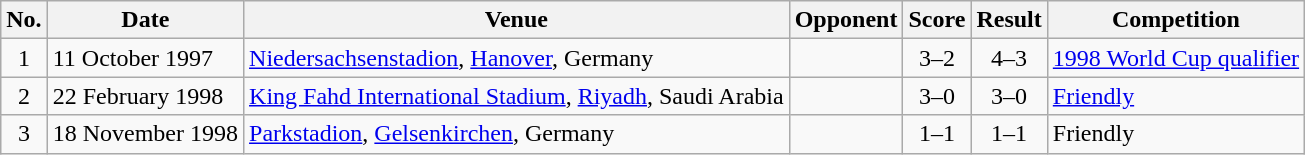<table class="wikitable sortable">
<tr>
<th scope="col">No.</th>
<th scope="col">Date</th>
<th scope="col">Venue</th>
<th scope="col">Opponent</th>
<th scope="col">Score</th>
<th scope="col">Result</th>
<th scope="col">Competition</th>
</tr>
<tr>
<td style="text-align:center">1</td>
<td>11 October 1997</td>
<td><a href='#'>Niedersachsenstadion</a>, <a href='#'>Hanover</a>, Germany</td>
<td></td>
<td style="text-align:center">3–2</td>
<td style="text-align:center">4–3</td>
<td><a href='#'>1998 World Cup qualifier</a></td>
</tr>
<tr>
<td style="text-align:center">2</td>
<td>22 February 1998</td>
<td><a href='#'>King Fahd International Stadium</a>, <a href='#'>Riyadh</a>, Saudi Arabia</td>
<td></td>
<td style="text-align:center">3–0</td>
<td style="text-align:center">3–0</td>
<td><a href='#'>Friendly</a></td>
</tr>
<tr>
<td style="text-align:center">3</td>
<td>18 November 1998</td>
<td><a href='#'>Parkstadion</a>, <a href='#'>Gelsenkirchen</a>, Germany</td>
<td></td>
<td style="text-align:center">1–1</td>
<td style="text-align:center">1–1</td>
<td>Friendly</td>
</tr>
</table>
